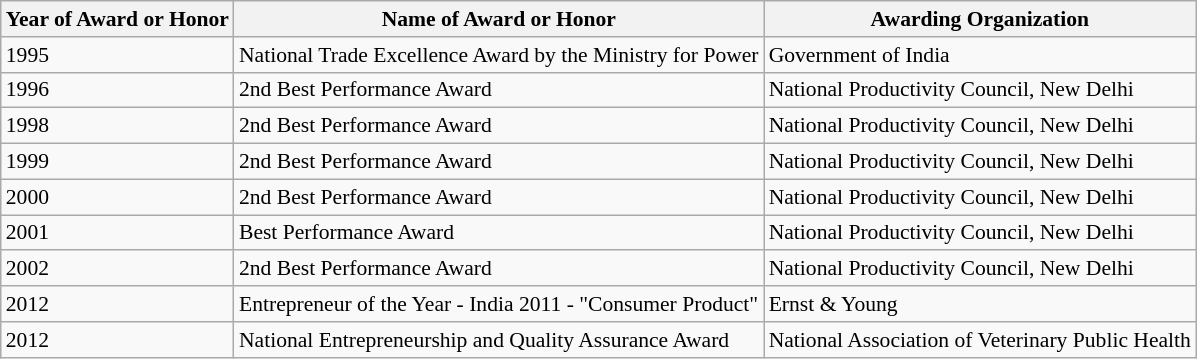<table class="wikitable" style="font-size:90%;">
<tr>
<th>Year of Award or Honor</th>
<th>Name of Award or Honor</th>
<th>Awarding Organization</th>
</tr>
<tr>
<td>1995</td>
<td>National Trade Excellence Award by the Ministry for Power</td>
<td>Government of India</td>
</tr>
<tr>
<td>1996</td>
<td>2nd Best Performance Award</td>
<td>National Productivity Council, New Delhi</td>
</tr>
<tr>
<td>1998</td>
<td>2nd Best Performance Award</td>
<td>National Productivity Council, New Delhi</td>
</tr>
<tr>
<td>1999</td>
<td>2nd Best Performance Award</td>
<td>National Productivity Council, New Delhi</td>
</tr>
<tr>
<td>2000</td>
<td>2nd Best Performance Award</td>
<td>National Productivity Council, New Delhi</td>
</tr>
<tr>
<td>2001</td>
<td>Best Performance Award</td>
<td>National Productivity Council, New Delhi</td>
</tr>
<tr>
<td>2002</td>
<td>2nd Best Performance Award</td>
<td>National Productivity Council, New Delhi</td>
</tr>
<tr>
<td>2012</td>
<td>Entrepreneur of the Year - India 2011 - "Consumer Product"</td>
<td>Ernst & Young</td>
</tr>
<tr>
<td>2012</td>
<td>National Entrepreneurship and Quality Assurance Award</td>
<td>National Association of Veterinary Public Health</td>
</tr>
</table>
